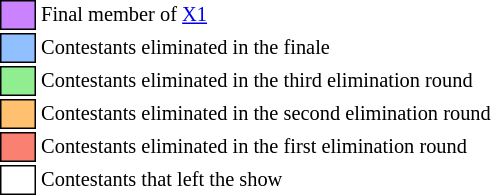<table class="toccolours" style="font-size: 85%; white-space: nowrap;">
<tr>
<td style="background:#ca82ff; border: 1px solid black;">      </td>
<td>Final member of <a href='#'>X1</a></td>
</tr>
<tr>
<td style="background:#90C0FF; border: 1px solid black;">      </td>
<td>Contestants eliminated in the finale</td>
</tr>
<tr>
<td style="background:#90EE90; border: 1px solid black;">      </td>
<td>Contestants eliminated in the third elimination round</td>
</tr>
<tr>
<td style="background:#FFC06F; border: 1px solid black;">      </td>
<td>Contestants eliminated in the second elimination round</td>
</tr>
<tr>
<td style="background:salmon; border: 1px solid black;">      </td>
<td>Contestants eliminated in the first elimination round</td>
</tr>
<tr>
<td style="background:#FFFFFF; border: 1px solid black;">      </td>
<td>Contestants that left the show</td>
</tr>
</table>
